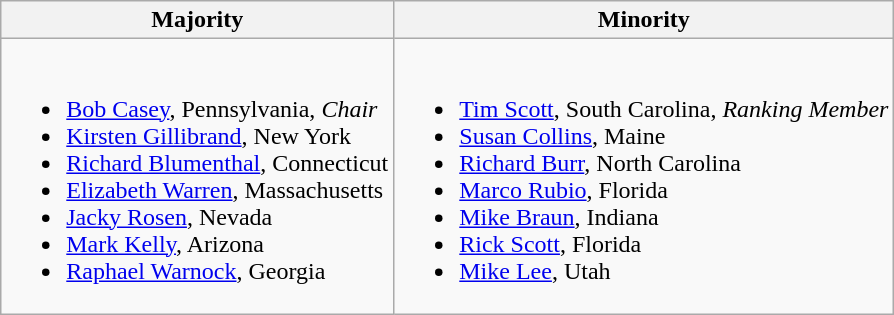<table class=wikitable>
<tr>
<th>Majority</th>
<th>Minority</th>
</tr>
<tr>
<td><br><ul><li><a href='#'>Bob Casey</a>, Pennsylvania, <em>Chair</em></li><li><a href='#'>Kirsten Gillibrand</a>, New York</li><li><a href='#'>Richard Blumenthal</a>, Connecticut</li><li><a href='#'>Elizabeth Warren</a>, Massachusetts</li><li><a href='#'>Jacky Rosen</a>, Nevada</li><li><a href='#'>Mark Kelly</a>, Arizona</li><li><a href='#'>Raphael Warnock</a>, Georgia</li></ul></td>
<td><br><ul><li><a href='#'>Tim Scott</a>, South Carolina, <em>Ranking Member</em></li><li><a href='#'>Susan Collins</a>, Maine</li><li><a href='#'>Richard Burr</a>, North Carolina</li><li><a href='#'>Marco Rubio</a>, Florida</li><li><a href='#'>Mike Braun</a>, Indiana</li><li><a href='#'>Rick Scott</a>, Florida</li><li><a href='#'>Mike Lee</a>, Utah</li></ul></td>
</tr>
</table>
